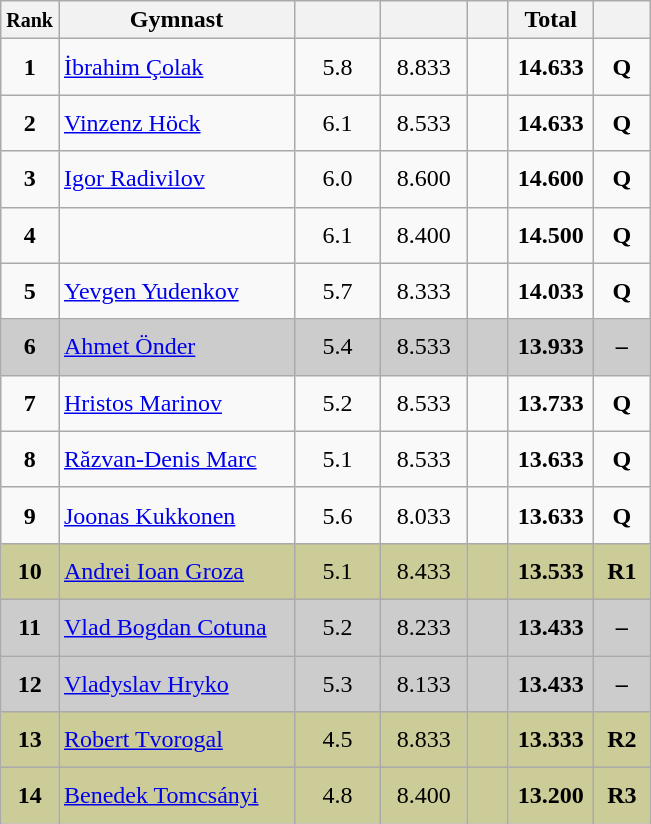<table style="text-align:center;" class="wikitable sortable">
<tr>
<th scope="col" style="width:15px;"><small>Rank</small></th>
<th scope="col" style="width:150px;">Gymnast</th>
<th scope="col" style="width:50px;"><small></small></th>
<th scope="col" style="width:50px;"><small></small></th>
<th scope="col" style="width:20px;"><small></small></th>
<th scope="col" style="width:50px;">Total</th>
<th scope="col" style="width:30px;"><small></small></th>
</tr>
<tr>
<td scope="row" style="text-align:center"><strong>1</strong></td>
<td style="height:30px; text-align:left;"> <a href='#'>İbrahim Çolak</a></td>
<td>5.8</td>
<td>8.833</td>
<td></td>
<td><strong>14.633</strong></td>
<td><strong>Q</strong></td>
</tr>
<tr>
<td scope="row" style="text-align:center"><strong>2</strong></td>
<td style="height:30px; text-align:left;"> <a href='#'>Vinzenz Höck</a></td>
<td>6.1</td>
<td>8.533</td>
<td></td>
<td><strong>14.633</strong></td>
<td><strong>Q</strong></td>
</tr>
<tr>
<td scope="row" style="text-align:center"><strong>3</strong></td>
<td style="height:30px; text-align:left;"> <a href='#'>Igor Radivilov</a></td>
<td>6.0</td>
<td>8.600</td>
<td></td>
<td><strong>14.600</strong></td>
<td><strong>Q</strong></td>
</tr>
<tr>
<td scope="row" style="text-align:center"><strong>4</strong></td>
<td style="height:30px; text-align:left;"></td>
<td>6.1</td>
<td>8.400</td>
<td></td>
<td><strong>14.500</strong></td>
<td><strong>Q</strong></td>
</tr>
<tr>
<td scope="row" style="text-align:center"><strong>5</strong></td>
<td style="height:30px; text-align:left;"> <a href='#'>Yevgen Yudenkov</a></td>
<td>5.7</td>
<td>8.333</td>
<td></td>
<td><strong>14.033</strong></td>
<td><strong>Q</strong></td>
</tr>
<tr style="background:#cccccc;">
<td scope="row" style="text-align:center"><strong>6</strong></td>
<td style="height:30px; text-align:left;"> <a href='#'>Ahmet Önder</a></td>
<td>5.4</td>
<td>8.533</td>
<td></td>
<td><strong>13.933</strong></td>
<td><strong>–</strong></td>
</tr>
<tr>
<td scope="row" style="text-align:center"><strong>7</strong></td>
<td style="height:30px; text-align:left;"> <a href='#'>Hristos Marinov</a></td>
<td>5.2</td>
<td>8.533</td>
<td></td>
<td><strong>13.733</strong></td>
<td><strong>Q</strong></td>
</tr>
<tr>
<td scope="row" style="text-align:center"><strong>8</strong></td>
<td style="height:30px; text-align:left;"> <a href='#'>Răzvan-Denis Marc</a></td>
<td>5.1</td>
<td>8.533</td>
<td></td>
<td><strong>13.633</strong></td>
<td><strong>Q</strong></td>
</tr>
<tr>
<td scope="row" style="text-align:center"><strong>9</strong></td>
<td style="height:30px; text-align:left;"> <a href='#'>Joonas Kukkonen</a></td>
<td>5.6</td>
<td>8.033</td>
<td></td>
<td><strong>13.633</strong></td>
<td><strong>Q</strong></td>
</tr>
<tr style="background:#cccc99;">
<td scope="row" style="text-align:center"><strong>10</strong></td>
<td style="height:30px; text-align:left;"> <a href='#'>Andrei Ioan Groza</a></td>
<td>5.1</td>
<td>8.433</td>
<td></td>
<td><strong>13.533</strong></td>
<td><strong>R1</strong></td>
</tr>
<tr style="background:#cccccc;">
<td scope="row" style="text-align:center"><strong>11</strong></td>
<td style="height:30px; text-align:left;"> <a href='#'>Vlad Bogdan Cotuna</a></td>
<td>5.2</td>
<td>8.233</td>
<td></td>
<td><strong>13.433</strong></td>
<td><strong>–</strong></td>
</tr>
<tr style="background:#cccccc;">
<td scope="row" style="text-align:center"><strong>12</strong></td>
<td style="height:30px; text-align:left;"> <a href='#'>Vladyslav Hryko</a></td>
<td>5.3</td>
<td>8.133</td>
<td></td>
<td><strong>13.433</strong></td>
<td><strong>–</strong></td>
</tr>
<tr style="background:#cccc99;">
<td scope="row" style="text-align:center"><strong>13</strong></td>
<td style="height:30px; text-align:left;"> <a href='#'>Robert Tvorogal</a></td>
<td>4.5</td>
<td>8.833</td>
<td></td>
<td><strong>13.333</strong></td>
<td><strong>R2</strong></td>
</tr>
<tr style="background:#cccc99;">
<td scope="row" style="text-align:center"><strong>14</strong></td>
<td style="height:30px; text-align:left;"> <a href='#'>Benedek Tomcsányi</a></td>
<td>4.8</td>
<td>8.400</td>
<td></td>
<td><strong>13.200</strong></td>
<td><strong>R3</strong></td>
</tr>
</table>
